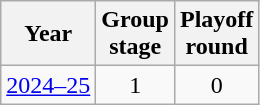<table class="wikitable" style="text-align: center">
<tr>
<th>Year</th>
<th>Group<br>stage</th>
<th>Playoff<br>round</th>
</tr>
<tr>
<td><a href='#'>2024–25</a></td>
<td>1</td>
<td>0</td>
</tr>
</table>
